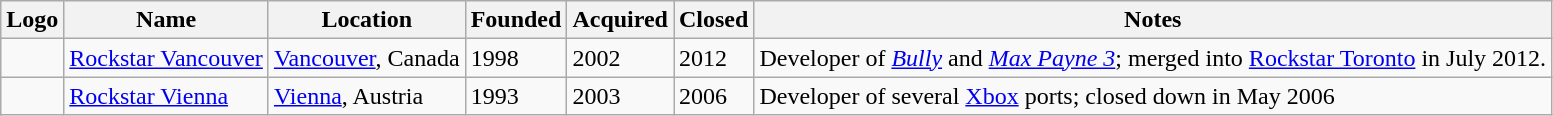<table class="wikitable sortable">
<tr>
<th>Logo</th>
<th>Name</th>
<th>Location</th>
<th>Founded</th>
<th>Acquired</th>
<th>Closed</th>
<th>Notes</th>
</tr>
<tr>
<td></td>
<td><a href='#'>Rockstar Vancouver</a></td>
<td><a href='#'>Vancouver</a>, Canada</td>
<td>1998</td>
<td>2002</td>
<td>2012</td>
<td>Developer of <em><a href='#'>Bully</a></em> and <em><a href='#'>Max Payne 3</a></em>; merged into <a href='#'>Rockstar Toronto</a> in July 2012.</td>
</tr>
<tr>
<td></td>
<td><a href='#'>Rockstar Vienna</a></td>
<td><a href='#'>Vienna</a>, Austria</td>
<td>1993</td>
<td>2003</td>
<td>2006</td>
<td>Developer of several <a href='#'>Xbox</a> ports; closed down in May 2006</td>
</tr>
</table>
